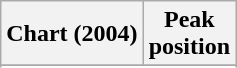<table class="wikitable sortable plainrowheaders" style="text-align:center">
<tr>
<th scope="col">Chart (2004)</th>
<th scope="col">Peak<br> position</th>
</tr>
<tr>
</tr>
<tr>
</tr>
</table>
